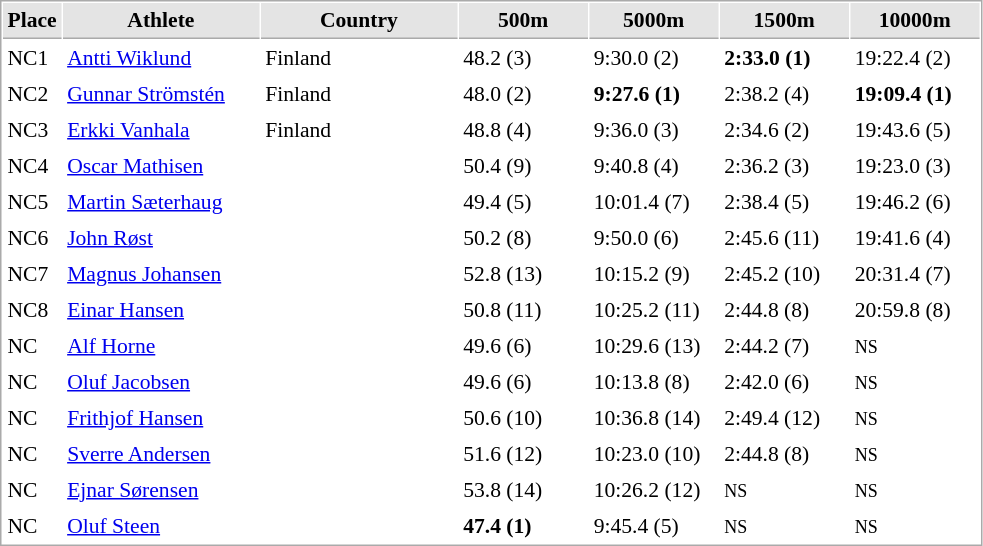<table cellspacing="1" cellpadding="3" style="border:1px solid #AAAAAA;font-size:90%">
<tr bgcolor="#E4E4E4">
<th style="border-bottom:1px solid #AAAAAA" width=15>Place</th>
<th style="border-bottom:1px solid #AAAAAA" width=125>Athlete</th>
<th style="border-bottom:1px solid #AAAAAA" width=125>Country</th>
<th style="border-bottom:1px solid #AAAAAA" width=80>500m</th>
<th style="border-bottom:1px solid #AAAAAA" width=80>5000m</th>
<th style="border-bottom:1px solid #AAAAAA" width=80>1500m</th>
<th style="border-bottom:1px solid #AAAAAA" width=80>10000m</th>
</tr>
<tr>
<td>NC1</td>
<td><a href='#'>Antti Wiklund</a></td>
<td> Finland</td>
<td>48.2 (3)</td>
<td>9:30.0 (2)</td>
<td><strong>2:33.0 (1)</strong></td>
<td>19:22.4 (2)</td>
</tr>
<tr>
<td>NC2</td>
<td><a href='#'>Gunnar Strömstén</a></td>
<td> Finland</td>
<td>48.0 (2)</td>
<td><strong>9:27.6 (1)</strong></td>
<td>2:38.2 (4)</td>
<td><strong>19:09.4 (1)</strong></td>
</tr>
<tr>
<td>NC3</td>
<td><a href='#'>Erkki Vanhala</a></td>
<td> Finland</td>
<td>48.8 (4)</td>
<td>9:36.0 (3)</td>
<td>2:34.6 (2)</td>
<td>19:43.6 (5)</td>
</tr>
<tr>
<td>NC4</td>
<td><a href='#'>Oscar Mathisen</a></td>
<td></td>
<td>50.4 (9)</td>
<td>9:40.8 (4)</td>
<td>2:36.2 (3)</td>
<td>19:23.0 (3)</td>
</tr>
<tr>
<td>NC5</td>
<td><a href='#'>Martin Sæterhaug</a></td>
<td></td>
<td>49.4 (5)</td>
<td>10:01.4 (7)</td>
<td>2:38.4 (5)</td>
<td>19:46.2 (6)</td>
</tr>
<tr>
<td>NC6</td>
<td><a href='#'>John Røst</a></td>
<td></td>
<td>50.2 (8)</td>
<td>9:50.0 (6)</td>
<td>2:45.6 (11)</td>
<td>19:41.6 (4)</td>
</tr>
<tr>
<td>NC7</td>
<td><a href='#'>Magnus Johansen</a></td>
<td></td>
<td>52.8 (13)</td>
<td>10:15.2 (9)</td>
<td>2:45.2 (10)</td>
<td>20:31.4 (7)</td>
</tr>
<tr>
<td>NC8</td>
<td><a href='#'>Einar Hansen</a></td>
<td></td>
<td>50.8 (11)</td>
<td>10:25.2 (11)</td>
<td>2:44.8 (8)</td>
<td>20:59.8 (8)</td>
</tr>
<tr>
<td>NC</td>
<td><a href='#'>Alf Horne</a></td>
<td></td>
<td>49.6 (6)</td>
<td>10:29.6 (13)</td>
<td>2:44.2 (7)</td>
<td><small>NS</small></td>
</tr>
<tr>
<td>NC</td>
<td><a href='#'>Oluf Jacobsen</a></td>
<td></td>
<td>49.6 (6)</td>
<td>10:13.8 (8)</td>
<td>2:42.0 (6)</td>
<td><small>NS</small></td>
</tr>
<tr>
<td>NC</td>
<td><a href='#'>Frithjof Hansen</a></td>
<td></td>
<td>50.6 (10)</td>
<td>10:36.8 (14)</td>
<td>2:49.4 (12)</td>
<td><small>NS</small></td>
</tr>
<tr>
<td>NC</td>
<td><a href='#'>Sverre Andersen</a></td>
<td></td>
<td>51.6 (12)</td>
<td>10:23.0 (10)</td>
<td>2:44.8 (8)</td>
<td><small>NS</small></td>
</tr>
<tr>
<td>NC</td>
<td><a href='#'>Ejnar Sørensen</a></td>
<td></td>
<td>53.8 (14)</td>
<td>10:26.2 (12)</td>
<td><small>NS</small></td>
<td><small>NS</small></td>
</tr>
<tr>
<td>NC</td>
<td><a href='#'>Oluf Steen</a></td>
<td></td>
<td><strong>47.4 (1)</strong></td>
<td>9:45.4 (5)</td>
<td><small>NS</small></td>
<td><small>NS</small></td>
</tr>
</table>
